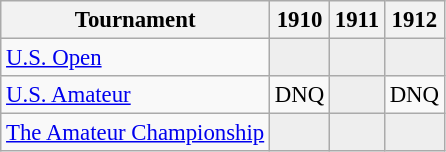<table class="wikitable" style="font-size:95%;text-align:center;">
<tr>
<th>Tournament</th>
<th>1910</th>
<th>1911</th>
<th>1912</th>
</tr>
<tr>
<td align=left><a href='#'>U.S. Open</a></td>
<td style="background:#eeeeee;"></td>
<td style="background:#eeeeee;"></td>
<td style="background:#eeeeee;"></td>
</tr>
<tr>
<td align=left><a href='#'>U.S. Amateur</a></td>
<td>DNQ</td>
<td style="background:#eeeeee;"></td>
<td>DNQ</td>
</tr>
<tr>
<td align=left><a href='#'>The Amateur Championship</a></td>
<td style="background:#eeeeee;"></td>
<td style="background:#eeeeee;"></td>
<td style="background:#eeeeee;"></td>
</tr>
</table>
